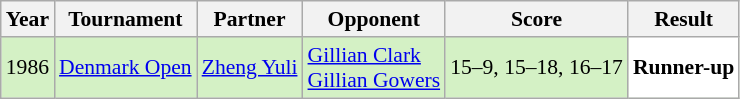<table class="sortable wikitable" style="font-size: 90%;">
<tr>
<th>Year</th>
<th>Tournament</th>
<th>Partner</th>
<th>Opponent</th>
<th>Score</th>
<th>Result</th>
</tr>
<tr style="background:#D4F1C5">
<td align="center">1986</td>
<td align="left"><a href='#'>Denmark Open</a></td>
<td align="left"> <a href='#'>Zheng Yuli</a></td>
<td align="left"> <a href='#'>Gillian Clark</a> <br> <a href='#'>Gillian Gowers</a></td>
<td align="left">15–9, 15–18, 16–17</td>
<td style="text-align:left; background:white"> <strong>Runner-up</strong></td>
</tr>
</table>
